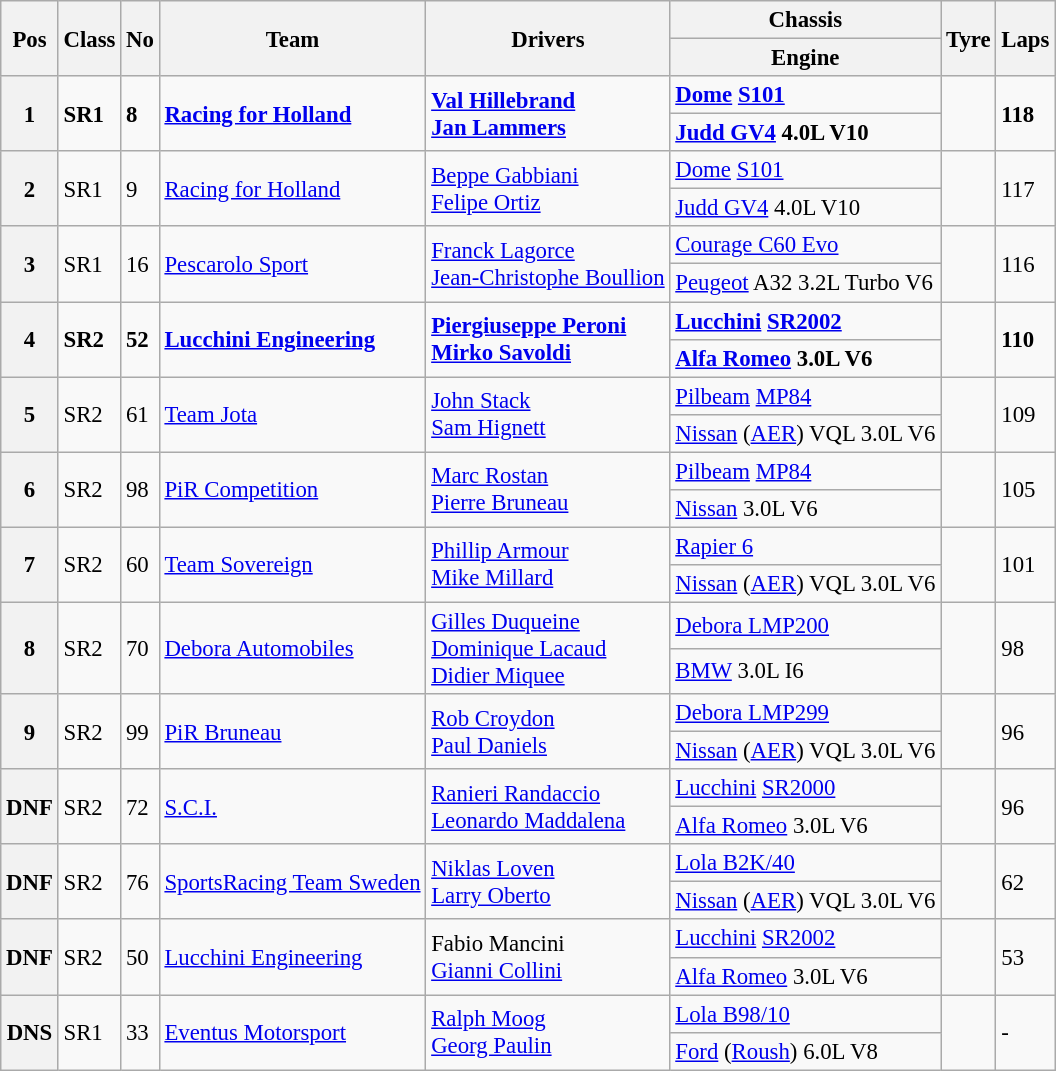<table class="wikitable" style="font-size: 95%;">
<tr>
<th rowspan=2>Pos</th>
<th rowspan=2>Class</th>
<th rowspan=2>No</th>
<th rowspan=2>Team</th>
<th rowspan=2>Drivers</th>
<th>Chassis</th>
<th rowspan=2>Tyre</th>
<th rowspan=2>Laps</th>
</tr>
<tr>
<th>Engine</th>
</tr>
<tr style="font-weight:bold">
<th rowspan=2>1</th>
<td rowspan=2>SR1</td>
<td rowspan=2>8</td>
<td rowspan=2> <a href='#'>Racing for Holland</a></td>
<td rowspan=2> <a href='#'>Val Hillebrand</a><br> <a href='#'>Jan Lammers</a></td>
<td><a href='#'>Dome</a> <a href='#'>S101</a></td>
<td rowspan=2></td>
<td rowspan=2>118</td>
</tr>
<tr style="font-weight:bold">
<td><a href='#'>Judd GV4</a> 4.0L V10</td>
</tr>
<tr>
<th rowspan=2>2</th>
<td rowspan=2>SR1</td>
<td rowspan=2>9</td>
<td rowspan=2> <a href='#'>Racing for Holland</a></td>
<td rowspan=2> <a href='#'>Beppe Gabbiani</a><br> <a href='#'>Felipe Ortiz</a></td>
<td><a href='#'>Dome</a> <a href='#'>S101</a></td>
<td rowspan=2></td>
<td rowspan=2>117</td>
</tr>
<tr>
<td><a href='#'>Judd GV4</a> 4.0L V10</td>
</tr>
<tr>
<th rowspan=2>3</th>
<td rowspan=2>SR1</td>
<td rowspan=2>16</td>
<td rowspan=2> <a href='#'>Pescarolo Sport</a></td>
<td rowspan=2> <a href='#'>Franck Lagorce</a><br> <a href='#'>Jean-Christophe Boullion</a></td>
<td><a href='#'>Courage C60 Evo</a></td>
<td rowspan=2></td>
<td rowspan=2>116</td>
</tr>
<tr>
<td><a href='#'>Peugeot</a> A32 3.2L Turbo V6</td>
</tr>
<tr style="font-weight:bold">
<th rowspan=2>4</th>
<td rowspan=2>SR2</td>
<td rowspan=2>52</td>
<td rowspan=2> <a href='#'>Lucchini Engineering</a></td>
<td rowspan=2> <a href='#'>Piergiuseppe Peroni</a><br> <a href='#'>Mirko Savoldi</a></td>
<td><a href='#'>Lucchini</a> <a href='#'>SR2002</a></td>
<td rowspan=2></td>
<td rowspan=2>110</td>
</tr>
<tr style="font-weight:bold">
<td><a href='#'>Alfa Romeo</a> 3.0L V6</td>
</tr>
<tr>
<th rowspan=2>5</th>
<td rowspan=2>SR2</td>
<td rowspan=2>61</td>
<td rowspan=2> <a href='#'>Team Jota</a></td>
<td rowspan=2> <a href='#'>John Stack</a><br> <a href='#'>Sam Hignett</a></td>
<td><a href='#'>Pilbeam</a> <a href='#'>MP84</a></td>
<td rowspan=2></td>
<td rowspan=2>109</td>
</tr>
<tr>
<td><a href='#'>Nissan</a> (<a href='#'>AER</a>) VQL 3.0L V6</td>
</tr>
<tr>
<th rowspan=2>6</th>
<td rowspan=2>SR2</td>
<td rowspan=2>98</td>
<td rowspan=2> <a href='#'>PiR Competition</a></td>
<td rowspan=2> <a href='#'>Marc Rostan</a><br> <a href='#'>Pierre Bruneau</a></td>
<td><a href='#'>Pilbeam</a> <a href='#'>MP84</a></td>
<td rowspan=2></td>
<td rowspan=2>105</td>
</tr>
<tr>
<td><a href='#'>Nissan</a> 3.0L V6</td>
</tr>
<tr>
<th rowspan=2>7</th>
<td rowspan=2>SR2</td>
<td rowspan=2>60</td>
<td rowspan=2> <a href='#'>Team Sovereign</a></td>
<td rowspan=2> <a href='#'>Phillip Armour</a><br> <a href='#'>Mike Millard</a></td>
<td><a href='#'>Rapier 6</a></td>
<td rowspan=2></td>
<td rowspan=2>101</td>
</tr>
<tr>
<td><a href='#'>Nissan</a> (<a href='#'>AER</a>) VQL 3.0L V6</td>
</tr>
<tr>
<th rowspan=2>8</th>
<td rowspan=2>SR2</td>
<td rowspan=2>70</td>
<td rowspan=2> <a href='#'>Debora Automobiles</a></td>
<td rowspan=2> <a href='#'>Gilles Duqueine</a><br> <a href='#'>Dominique Lacaud</a><br> <a href='#'>Didier Miquee</a></td>
<td><a href='#'>Debora LMP200</a></td>
<td rowspan=2></td>
<td rowspan=2>98</td>
</tr>
<tr>
<td><a href='#'>BMW</a> 3.0L I6</td>
</tr>
<tr>
<th rowspan=2>9</th>
<td rowspan=2>SR2</td>
<td rowspan=2>99</td>
<td rowspan=2> <a href='#'>PiR Bruneau</a></td>
<td rowspan=2> <a href='#'>Rob Croydon</a><br> <a href='#'>Paul Daniels</a></td>
<td><a href='#'>Debora LMP299</a></td>
<td rowspan=2></td>
<td rowspan=2>96</td>
</tr>
<tr>
<td><a href='#'>Nissan</a> (<a href='#'>AER</a>) VQL 3.0L V6</td>
</tr>
<tr>
<th rowspan=2>DNF</th>
<td rowspan=2>SR2</td>
<td rowspan=2>72</td>
<td rowspan=2> <a href='#'>S.C.I.</a></td>
<td rowspan=2> <a href='#'>Ranieri Randaccio</a><br> <a href='#'>Leonardo Maddalena</a></td>
<td><a href='#'>Lucchini</a> <a href='#'>SR2000</a></td>
<td rowspan=2></td>
<td rowspan=2>96</td>
</tr>
<tr>
<td><a href='#'>Alfa Romeo</a> 3.0L V6</td>
</tr>
<tr>
<th rowspan=2>DNF</th>
<td rowspan=2>SR2</td>
<td rowspan=2>76</td>
<td rowspan=2> <a href='#'>SportsRacing Team Sweden</a></td>
<td rowspan=2> <a href='#'>Niklas Loven</a><br> <a href='#'>Larry Oberto</a></td>
<td><a href='#'>Lola B2K/40</a></td>
<td rowspan=2></td>
<td rowspan=2>62</td>
</tr>
<tr>
<td><a href='#'>Nissan</a> (<a href='#'>AER</a>) VQL 3.0L V6</td>
</tr>
<tr>
<th rowspan=2>DNF</th>
<td rowspan=2>SR2</td>
<td rowspan=2>50</td>
<td rowspan=2> <a href='#'>Lucchini Engineering</a></td>
<td rowspan=2> Fabio Mancini<br> <a href='#'>Gianni Collini</a></td>
<td><a href='#'>Lucchini</a> <a href='#'>SR2002</a></td>
<td rowspan=2></td>
<td rowspan=2>53</td>
</tr>
<tr>
<td><a href='#'>Alfa Romeo</a> 3.0L V6</td>
</tr>
<tr>
<th rowspan=2>DNS</th>
<td rowspan=2>SR1</td>
<td rowspan=2>33</td>
<td rowspan=2> <a href='#'>Eventus Motorsport</a></td>
<td rowspan=2> <a href='#'>Ralph Moog</a><br> <a href='#'>Georg Paulin</a></td>
<td><a href='#'>Lola B98/10</a></td>
<td rowspan=2></td>
<td rowspan=2>-</td>
</tr>
<tr>
<td><a href='#'>Ford</a> (<a href='#'>Roush</a>) 6.0L V8</td>
</tr>
</table>
